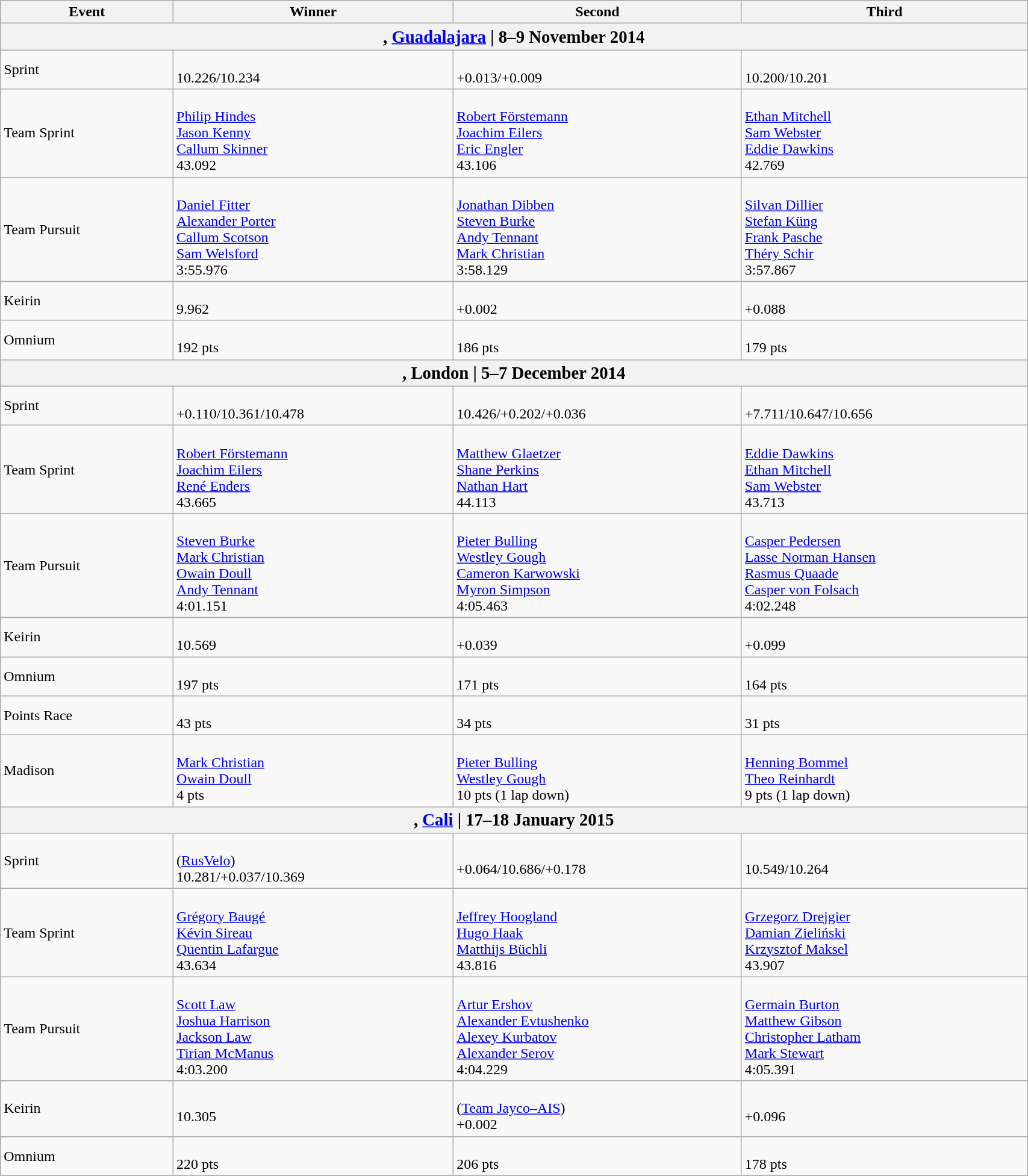<table class="wikitable"  style="width:90%;">
<tr>
<th>Event</th>
<th>Winner</th>
<th>Second</th>
<th>Third</th>
</tr>
<tr>
<th colspan=4><big>, <a href='#'>Guadalajara</a> | 8–9 November 2014</big></th>
</tr>
<tr>
<td>Sprint<br><em><small></small></em></td>
<td><br>10.226/10.234</td>
<td><br>+0.013/+0.009</td>
<td><br>10.200/10.201</td>
</tr>
<tr>
<td>Team Sprint<br><em><small></small></em></td>
<td><br><a href='#'>Philip Hindes</a><br><a href='#'>Jason Kenny</a><br><a href='#'>Callum Skinner</a><br>43.092</td>
<td><br><a href='#'>Robert Förstemann</a><br><a href='#'>Joachim Eilers</a><br><a href='#'>Eric Engler</a><br>43.106</td>
<td><br><a href='#'>Ethan Mitchell</a><br><a href='#'>Sam Webster</a><br><a href='#'>Eddie Dawkins</a><br>42.769</td>
</tr>
<tr>
<td>Team Pursuit<br><em><small></small></em></td>
<td><br><a href='#'>Daniel Fitter</a><br><a href='#'>Alexander Porter</a><br><a href='#'>Callum Scotson</a><br><a href='#'>Sam Welsford</a><br>3:55.976</td>
<td><br><a href='#'>Jonathan Dibben</a><br><a href='#'>Steven Burke</a><br><a href='#'>Andy Tennant</a><br><a href='#'>Mark Christian</a><br>3:58.129</td>
<td><br><a href='#'>Silvan Dillier</a><br><a href='#'>Stefan Küng</a><br><a href='#'>Frank Pasche</a><br><a href='#'>Théry Schir</a><br>3:57.867</td>
</tr>
<tr>
<td>Keirin<br><em><small></small></em></td>
<td><br>9.962</td>
<td><br>+0.002</td>
<td><br>+0.088</td>
</tr>
<tr>
<td>Omnium<br><em><small></small></em></td>
<td><br>192 pts</td>
<td><br>186 pts</td>
<td><br>179 pts</td>
</tr>
<tr>
<th colspan=4><big>, London | 5–7 December 2014</big></th>
</tr>
<tr>
<td>Sprint<br><em><small></small></em></td>
<td><br>+0.110/10.361/10.478</td>
<td><br>10.426/+0.202/+0.036</td>
<td><br>+7.711/10.647/10.656</td>
</tr>
<tr>
<td>Team Sprint<br><em><small></small></em></td>
<td><br><a href='#'>Robert Förstemann</a><br><a href='#'>Joachim Eilers</a><br><a href='#'>René Enders</a><br>43.665</td>
<td><br><a href='#'>Matthew Glaetzer</a><br><a href='#'>Shane Perkins</a><br><a href='#'>Nathan Hart</a><br>44.113</td>
<td><br><a href='#'>Eddie Dawkins</a><br><a href='#'>Ethan Mitchell</a><br><a href='#'>Sam Webster</a><br>43.713</td>
</tr>
<tr>
<td>Team Pursuit<br><em><small></small></em></td>
<td><br><a href='#'>Steven Burke</a><br><a href='#'>Mark Christian</a><br><a href='#'>Owain Doull</a><br><a href='#'>Andy Tennant</a><br>4:01.151</td>
<td><br><a href='#'>Pieter Bulling</a><br><a href='#'>Westley Gough</a><br><a href='#'>Cameron Karwowski</a><br><a href='#'>Myron Simpson</a><br>4:05.463</td>
<td><br><a href='#'>Casper Pedersen</a><br><a href='#'>Lasse Norman Hansen</a><br><a href='#'>Rasmus Quaade</a><br><a href='#'>Casper von Folsach</a><br>4:02.248</td>
</tr>
<tr>
<td>Keirin<br><em><small></small></em></td>
<td><br>10.569</td>
<td><br>+0.039</td>
<td><br>+0.099</td>
</tr>
<tr>
<td>Omnium<br><em><small></small></em></td>
<td><br>197 pts</td>
<td><br>171 pts</td>
<td><br>164 pts</td>
</tr>
<tr>
<td>Points Race<br><em><small></small></em></td>
<td><br>43 pts</td>
<td><br>34 pts</td>
<td><br>31 pts</td>
</tr>
<tr>
<td>Madison<br><em><small></small></em></td>
<td><br><a href='#'>Mark Christian</a><br><a href='#'>Owain Doull</a><br>4 pts</td>
<td><br><a href='#'>Pieter Bulling</a><br><a href='#'>Westley Gough</a><br>10 pts (1 lap down)</td>
<td><br><a href='#'>Henning Bommel</a><br><a href='#'>Theo Reinhardt</a><br>9 pts (1 lap down)</td>
</tr>
<tr>
<th colspan=4><big>, <a href='#'>Cali</a> | 17–18 January 2015</big></th>
</tr>
<tr>
<td>Sprint<br><em><small></small></em></td>
<td><br>(<a href='#'>RusVelo</a>)<br>10.281/+0.037/10.369</td>
<td><br>+0.064/10.686/+0.178</td>
<td><br>10.549/10.264</td>
</tr>
<tr>
<td>Team Sprint<br><em><small></small></em></td>
<td><br><a href='#'>Grégory Baugé</a><br><a href='#'>Kévin Sireau</a><br><a href='#'>Quentin Lafargue</a><br>43.634</td>
<td><br><a href='#'>Jeffrey Hoogland</a><br><a href='#'>Hugo Haak</a><br><a href='#'>Matthijs Büchli</a><br>43.816</td>
<td><br><a href='#'>Grzegorz Drejgier</a><br><a href='#'>Damian Zieliński</a><br><a href='#'>Krzysztof Maksel</a><br>43.907</td>
</tr>
<tr>
<td>Team Pursuit<br><em><small></small></em></td>
<td><br><a href='#'>Scott Law</a><br><a href='#'>Joshua Harrison</a><br><a href='#'>Jackson Law</a><br><a href='#'>Tirian McManus</a><br>4:03.200</td>
<td><br><a href='#'>Artur Ershov</a><br><a href='#'>Alexander Evtushenko</a><br><a href='#'>Alexey Kurbatov</a><br><a href='#'>Alexander Serov</a><br>4:04.229</td>
<td><br><a href='#'>Germain Burton</a><br><a href='#'>Matthew Gibson</a><br><a href='#'>Christopher Latham</a><br><a href='#'>Mark Stewart</a><br>4:05.391</td>
</tr>
<tr>
<td>Keirin<br><em><small></small></em></td>
<td><br>10.305</td>
<td><br>(<a href='#'>Team Jayco–AIS</a>)<br>+0.002</td>
<td><br>+0.096</td>
</tr>
<tr>
<td>Omnium<br><em><small></small></em></td>
<td><br>220 pts</td>
<td><br>206 pts</td>
<td><br>178 pts</td>
</tr>
</table>
